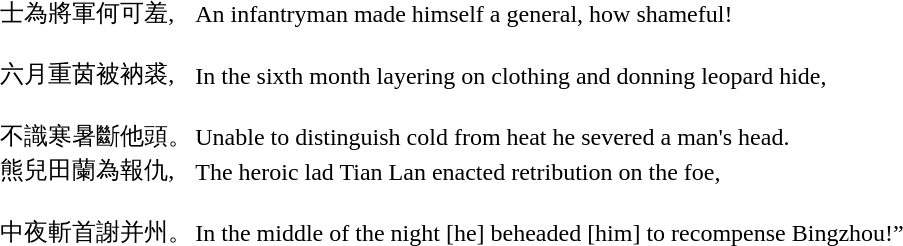<table border="0" cellpadding="0" style="margin:1em auto;">
<tr>
<td style="font-size:100%"><br>士為將軍何可羞,</td>
<td><br>An infantryman made himself a general, how shameful!</td>
</tr>
<tr>
<td style="font-size:100%"><br>六月重茵被衲裘,</td>
<td><br>In the sixth month layering on clothing and donning leopard hide,</td>
</tr>
<tr>
<td style="font-size:100%"><br>不識寒暑斷他頭。</td>
<td><br>Unable to distinguish cold from heat he severed a man's head.</td>
</tr>
<tr>
<td>熊兒田蘭為報仇,</td>
<td>The heroic lad Tian Lan enacted retribution on the foe,</td>
</tr>
<tr>
<td style="font-size:100%"><br>中夜斬首謝并州。</td>
<td><br>In the middle of the night [he] beheaded [him] to recompense Bingzhou!”</td>
</tr>
</table>
